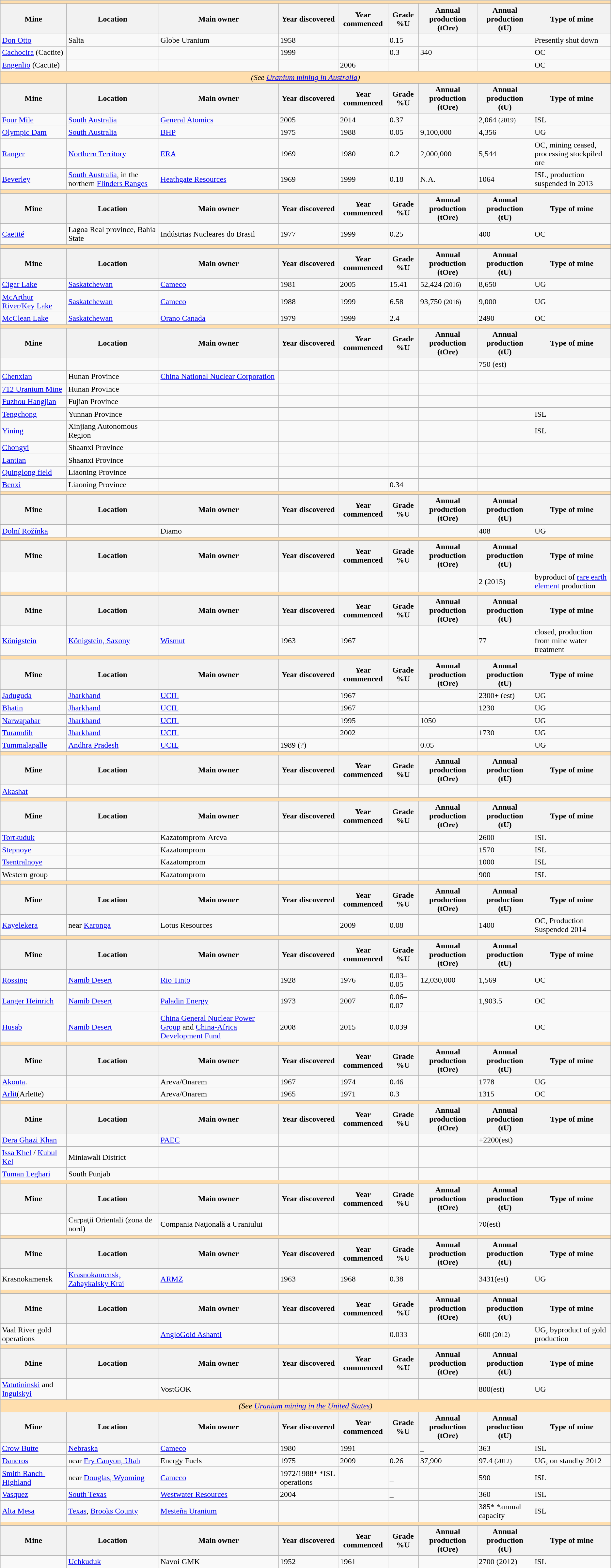<table class="wikitable">
<tr>
<td colspan="9"  style="background:#ffdead; text-align:center;"><strong></strong></td>
</tr>
<tr>
<th>Mine</th>
<th>Location</th>
<th>Main owner</th>
<th>Year discovered</th>
<th>Year commenced</th>
<th>Grade %U</th>
<th>Annual production (tOre)</th>
<th>Annual production (tU)</th>
<th>Type of mine</th>
</tr>
<tr>
<td><a href='#'>Don Otto</a></td>
<td>Salta</td>
<td>Globe Uranium</td>
<td>1958</td>
<td></td>
<td>0.15</td>
<td></td>
<td></td>
<td>Presently shut down</td>
</tr>
<tr>
<td><a href='#'>Cachocira</a> (Cactite)</td>
<td></td>
<td></td>
<td>1999</td>
<td></td>
<td>0.3</td>
<td>340</td>
<td></td>
<td>OC</td>
</tr>
<tr>
<td><a href='#'>Engenlio</a> (Cactite)</td>
<td></td>
<td></td>
<td></td>
<td>2006</td>
<td></td>
<td></td>
<td></td>
<td>OC</td>
</tr>
<tr>
<td colspan="9"  style="background:#ffdead; text-align:center;"><strong></strong><em>(See <a href='#'>Uranium mining in Australia</a>)</em></td>
</tr>
<tr>
<th>Mine</th>
<th>Location</th>
<th>Main owner</th>
<th>Year discovered</th>
<th>Year commenced</th>
<th>Grade %U</th>
<th>Annual production (tOre)</th>
<th>Annual production (tU)</th>
<th>Type of mine</th>
</tr>
<tr>
<td><a href='#'>Four Mile</a></td>
<td><a href='#'>South Australia</a></td>
<td><a href='#'>General Atomics</a></td>
<td>2005</td>
<td>2014</td>
<td>0.37</td>
<td></td>
<td>2,064 <small>(2019)</small></td>
<td>ISL</td>
</tr>
<tr>
<td><a href='#'>Olympic Dam</a></td>
<td><a href='#'>South Australia</a></td>
<td><a href='#'>BHP</a></td>
<td>1975</td>
<td>1988</td>
<td>0.05</td>
<td>9,100,000</td>
<td>4,356</td>
<td>UG</td>
</tr>
<tr>
<td><a href='#'>Ranger</a></td>
<td><a href='#'>Northern Territory</a></td>
<td><a href='#'>ERA</a></td>
<td>1969</td>
<td>1980</td>
<td>0.2</td>
<td>2,000,000</td>
<td>5,544</td>
<td>OC, mining ceased, processing stockpiled ore</td>
</tr>
<tr>
<td><a href='#'>Beverley</a></td>
<td><a href='#'>South Australia</a>, in the northern <a href='#'>Flinders Ranges</a></td>
<td><a href='#'>Heathgate Resources</a></td>
<td>1969</td>
<td>1999</td>
<td>0.18</td>
<td>N.A.</td>
<td>1064</td>
<td>ISL, production suspended in 2013</td>
</tr>
<tr>
<td colspan="9"  style="background:#ffdead; text-align:center;"><strong></strong></td>
</tr>
<tr>
<th>Mine</th>
<th>Location</th>
<th>Main owner</th>
<th>Year discovered</th>
<th>Year commenced</th>
<th>Grade %U</th>
<th>Annual production (tOre)</th>
<th>Annual production (tU)</th>
<th>Type of mine</th>
</tr>
<tr>
<td><a href='#'>Caetité</a></td>
<td>Lagoa Real province, Bahia State</td>
<td>Indústrias Nucleares do Brasil</td>
<td>1977</td>
<td>1999</td>
<td>0.25</td>
<td></td>
<td>400</td>
<td>OC</td>
</tr>
<tr>
<td colspan="9"  style="background:#ffdead; text-align:center;"><strong></strong></td>
</tr>
<tr>
<th>Mine</th>
<th>Location</th>
<th>Main owner</th>
<th>Year discovered</th>
<th>Year commenced</th>
<th>Grade %U</th>
<th>Annual production (tOre)</th>
<th>Annual production (tU)</th>
<th>Type of mine</th>
</tr>
<tr>
<td><a href='#'>Cigar Lake</a></td>
<td><a href='#'>Saskatchewan</a></td>
<td><a href='#'>Cameco</a></td>
<td>1981</td>
<td>2005</td>
<td>15.41</td>
<td>52,424 <small>(2016)</small></td>
<td>8,650</td>
<td>UG</td>
</tr>
<tr>
<td><a href='#'>McArthur River/Key Lake</a></td>
<td><a href='#'>Saskatchewan</a></td>
<td><a href='#'>Cameco</a></td>
<td>1988</td>
<td>1999</td>
<td>6.58</td>
<td>93,750 <small>(2016)</small></td>
<td>9,000</td>
<td>UG</td>
</tr>
<tr>
<td><a href='#'>McClean Lake</a></td>
<td><a href='#'>Saskatchewan</a></td>
<td><a href='#'>Orano Canada</a></td>
<td>1979</td>
<td>1999</td>
<td>2.4</td>
<td></td>
<td>2490</td>
<td>OC</td>
</tr>
<tr>
<td colspan="9"  style="background:#ffdead; text-align:center;"><strong></strong></td>
</tr>
<tr>
<th>Mine</th>
<th>Location</th>
<th>Main owner</th>
<th>Year discovered</th>
<th>Year commenced</th>
<th>Grade %U</th>
<th>Annual production (tOre)</th>
<th>Annual production (tU)</th>
<th>Type of mine</th>
</tr>
<tr>
<td></td>
<td></td>
<td></td>
<td></td>
<td></td>
<td></td>
<td></td>
<td>750 (est)</td>
<td></td>
</tr>
<tr>
<td><a href='#'>Chenxian</a></td>
<td>Hunan Province</td>
<td><a href='#'>China National Nuclear Corporation</a></td>
<td></td>
<td></td>
<td></td>
<td></td>
<td></td>
<td></td>
</tr>
<tr>
<td><a href='#'>712 Uranium Mine</a></td>
<td>Hunan Province</td>
<td></td>
<td></td>
<td></td>
<td></td>
<td></td>
<td></td>
<td></td>
</tr>
<tr>
<td><a href='#'>Fuzhou Hangjian</a></td>
<td>Fujian Province</td>
<td></td>
<td></td>
<td></td>
<td></td>
<td></td>
<td></td>
<td></td>
</tr>
<tr>
<td><a href='#'>Tengchong</a></td>
<td>Yunnan Province</td>
<td></td>
<td></td>
<td></td>
<td></td>
<td></td>
<td></td>
<td>ISL</td>
</tr>
<tr>
<td><a href='#'>Yining</a></td>
<td>Xinjiang Autonomous Region</td>
<td></td>
<td></td>
<td></td>
<td></td>
<td></td>
<td></td>
<td>ISL</td>
</tr>
<tr>
<td><a href='#'>Chongyi</a></td>
<td>Shaanxi Province</td>
<td></td>
<td></td>
<td></td>
<td></td>
<td></td>
<td></td>
<td></td>
</tr>
<tr>
<td><a href='#'>Lantian</a></td>
<td>Shaanxi Province</td>
<td></td>
<td></td>
<td></td>
<td></td>
<td></td>
<td></td>
<td></td>
</tr>
<tr>
<td><a href='#'>Quinglong field</a></td>
<td>Liaoning Province</td>
<td></td>
<td></td>
<td></td>
<td></td>
<td></td>
<td></td>
<td></td>
</tr>
<tr>
<td><a href='#'>Benxi</a></td>
<td>Liaoning Province</td>
<td></td>
<td></td>
<td></td>
<td>0.34</td>
<td></td>
<td></td>
<td></td>
</tr>
<tr>
<td colspan="9"  style="background:#ffdead; text-align:center;"><strong></strong></td>
</tr>
<tr>
<th>Mine</th>
<th>Location</th>
<th>Main owner</th>
<th>Year discovered</th>
<th>Year commenced</th>
<th>Grade %U</th>
<th>Annual production (tOre)</th>
<th>Annual production (tU)</th>
<th>Type of mine</th>
</tr>
<tr>
<td><a href='#'>Dolní Rožínka</a></td>
<td></td>
<td>Diamo</td>
<td></td>
<td></td>
<td></td>
<td></td>
<td>408</td>
<td>UG</td>
</tr>
<tr>
<td colspan="9"  style="background:#ffdead; text-align:center;"><strong></strong></td>
</tr>
<tr>
<th>Mine</th>
<th>Location</th>
<th>Main owner</th>
<th>Year discovered</th>
<th>Year commenced</th>
<th>Grade %U</th>
<th>Annual production (tOre)</th>
<th>Annual production (tU)</th>
<th>Type of mine</th>
</tr>
<tr>
<td></td>
<td></td>
<td></td>
<td></td>
<td></td>
<td></td>
<td></td>
<td>2 (2015)</td>
<td>byproduct of <a href='#'>rare earth element</a> production</td>
</tr>
<tr>
<td colspan="9"  style="background:#ffdead; text-align:center;"><strong></strong></td>
</tr>
<tr>
<th>Mine</th>
<th>Location</th>
<th>Main owner</th>
<th>Year discovered</th>
<th>Year commenced</th>
<th>Grade %U</th>
<th>Annual production (tOre)</th>
<th>Annual production (tU)</th>
<th>Type of mine</th>
</tr>
<tr>
<td><a href='#'>Königstein</a></td>
<td><a href='#'>Königstein, Saxony</a></td>
<td><a href='#'>Wismut</a></td>
<td>1963</td>
<td>1967</td>
<td></td>
<td></td>
<td>77</td>
<td>closed, production from mine water treatment</td>
</tr>
<tr>
<td colspan="9"  style="background:#ffdead; text-align:center;"><strong></strong></td>
</tr>
<tr>
<th>Mine</th>
<th>Location</th>
<th>Main owner</th>
<th>Year discovered</th>
<th>Year commenced</th>
<th>Grade %U</th>
<th>Annual production (tOre)</th>
<th>Annual production (tU)</th>
<th>Type of mine</th>
</tr>
<tr>
<td><a href='#'>Jaduguda</a></td>
<td><a href='#'>Jharkhand</a></td>
<td><a href='#'>UCIL</a></td>
<td></td>
<td>1967</td>
<td></td>
<td></td>
<td>2300+ (est)</td>
<td>UG</td>
</tr>
<tr>
<td><a href='#'>Bhatin</a></td>
<td><a href='#'>Jharkhand</a></td>
<td><a href='#'>UCIL</a></td>
<td></td>
<td>1967</td>
<td></td>
<td></td>
<td>1230</td>
<td>UG</td>
</tr>
<tr>
<td><a href='#'>Narwapahar</a></td>
<td><a href='#'>Jharkhand</a></td>
<td><a href='#'>UCIL</a></td>
<td></td>
<td>1995</td>
<td></td>
<td>1050</td>
<td></td>
<td>UG</td>
</tr>
<tr>
<td><a href='#'>Turamdih</a></td>
<td><a href='#'>Jharkhand</a></td>
<td><a href='#'>UCIL</a></td>
<td></td>
<td>2002</td>
<td></td>
<td></td>
<td>1730</td>
<td>UG</td>
</tr>
<tr>
<td><a href='#'>Tummalapalle</a></td>
<td><a href='#'>Andhra Pradesh</a></td>
<td><a href='#'>UCIL</a></td>
<td>1989 (?)</td>
<td></td>
<td></td>
<td>0.05</td>
<td></td>
<td>UG</td>
</tr>
<tr>
<td colspan="9"  style="background:#ffdead; text-align:center;"><strong></strong></td>
</tr>
<tr>
<th>Mine</th>
<th>Location</th>
<th>Main owner</th>
<th>Year discovered</th>
<th>Year commenced</th>
<th>Grade %U</th>
<th>Annual production (tOre)</th>
<th>Annual production (tU)</th>
<th>Type of mine</th>
</tr>
<tr>
<td><a href='#'>Akashat</a></td>
<td></td>
<td></td>
<td></td>
<td></td>
<td></td>
<td></td>
<td></td>
<td></td>
</tr>
<tr>
<td colspan="9"  style="background:#ffdead; text-align:center;"><strong></strong></td>
</tr>
<tr>
<th>Mine</th>
<th>Location</th>
<th>Main owner</th>
<th>Year discovered</th>
<th>Year commenced</th>
<th>Grade %U</th>
<th>Annual production (tOre)</th>
<th>Annual production (tU)</th>
<th>Type of mine</th>
</tr>
<tr>
<td><a href='#'>Tortkuduk</a></td>
<td></td>
<td>Kazatomprom-Areva</td>
<td></td>
<td></td>
<td></td>
<td></td>
<td>2600</td>
<td>ISL</td>
</tr>
<tr>
<td><a href='#'>Stepnoye</a></td>
<td></td>
<td>Kazatomprom</td>
<td></td>
<td></td>
<td></td>
<td></td>
<td>1570</td>
<td>ISL</td>
</tr>
<tr>
<td><a href='#'>Tsentralnoye</a></td>
<td></td>
<td>Kazatomprom</td>
<td></td>
<td></td>
<td></td>
<td></td>
<td>1000</td>
<td>ISL</td>
</tr>
<tr>
<td>Western group</td>
<td></td>
<td>Kazatomprom</td>
<td></td>
<td></td>
<td></td>
<td></td>
<td>900</td>
<td>ISL</td>
</tr>
<tr>
<td colspan="9"  style="background:#ffdead; text-align:center;"><strong></strong></td>
</tr>
<tr>
<th>Mine</th>
<th>Location</th>
<th>Main owner</th>
<th>Year discovered</th>
<th>Year commenced</th>
<th>Grade %U</th>
<th>Annual production (tOre)</th>
<th>Annual production (tU)</th>
<th>Type of mine</th>
</tr>
<tr>
<td><a href='#'>Kayelekera</a></td>
<td>near <a href='#'>Karonga</a></td>
<td>Lotus Resources</td>
<td></td>
<td>2009</td>
<td>0.08</td>
<td></td>
<td>1400</td>
<td>OC, Production Suspended 2014</td>
</tr>
<tr>
<td colspan="9"  style="background:#ffdead; text-align:center;"><strong></strong></td>
</tr>
<tr>
<th>Mine</th>
<th>Location</th>
<th>Main owner</th>
<th>Year discovered</th>
<th>Year commenced</th>
<th>Grade %U</th>
<th>Annual production (tOre)</th>
<th>Annual production (tU)</th>
<th>Type of mine</th>
</tr>
<tr>
<td><a href='#'>Rössing</a></td>
<td><a href='#'>Namib Desert</a></td>
<td><a href='#'>Rio Tinto</a></td>
<td>1928</td>
<td>1976</td>
<td>0.03–0.05</td>
<td>12,030,000</td>
<td>1,569</td>
<td>OC</td>
</tr>
<tr>
<td><a href='#'>Langer Heinrich</a></td>
<td><a href='#'>Namib Desert</a></td>
<td><a href='#'>Paladin Energy</a></td>
<td>1973</td>
<td>2007</td>
<td>0.06–0.07</td>
<td></td>
<td>1,903.5</td>
<td>OC</td>
</tr>
<tr>
<td><a href='#'>Husab</a></td>
<td><a href='#'>Namib Desert</a></td>
<td><a href='#'>China General Nuclear Power Group</a> and <a href='#'>China-Africa Development Fund</a></td>
<td>2008</td>
<td>2015</td>
<td>0.039</td>
<td></td>
<td></td>
<td>OC</td>
</tr>
<tr>
<td colspan="9"  style="background:#ffdead; text-align:center;"><strong></strong></td>
</tr>
<tr>
<th>Mine</th>
<th>Location</th>
<th>Main owner</th>
<th>Year discovered</th>
<th>Year commenced</th>
<th>Grade %U</th>
<th>Annual production (tOre)</th>
<th>Annual production (tU)</th>
<th>Type of mine</th>
</tr>
<tr>
<td><a href='#'>Akouta</a>.</td>
<td></td>
<td>Areva/Onarem</td>
<td>1967</td>
<td>1974</td>
<td>0.46</td>
<td></td>
<td>1778</td>
<td>UG</td>
</tr>
<tr>
<td><a href='#'>Arlit</a>(Arlette)</td>
<td></td>
<td>Areva/Onarem</td>
<td>1965</td>
<td>1971</td>
<td>0.3</td>
<td></td>
<td>1315</td>
<td>OC</td>
</tr>
<tr>
<td colspan="9"  style="background:#ffdead; text-align:center;"><strong></strong></td>
</tr>
<tr>
<th>Mine</th>
<th>Location</th>
<th>Main owner</th>
<th>Year discovered</th>
<th>Year commenced</th>
<th>Grade %U</th>
<th>Annual production (tOre)</th>
<th>Annual production (tU)</th>
<th>Type of mine</th>
</tr>
<tr>
<td><a href='#'>Dera Ghazi Khan</a></td>
<td></td>
<td><a href='#'>PAEC</a></td>
<td></td>
<td></td>
<td></td>
<td></td>
<td>+2200(est)</td>
<td></td>
</tr>
<tr>
<td><a href='#'>Issa Khel</a> / <a href='#'>Kubul Kel</a></td>
<td>Miniawali District</td>
<td></td>
<td></td>
<td></td>
<td></td>
<td></td>
<td></td>
<td></td>
</tr>
<tr>
<td><a href='#'>Tuman Leghari</a></td>
<td>South Punjab</td>
<td></td>
<td></td>
<td></td>
<td></td>
<td></td>
<td></td>
<td></td>
</tr>
<tr>
<td colspan="9"  style="background:#ffdead; text-align:center;"><strong></strong></td>
</tr>
<tr>
<th>Mine</th>
<th>Location</th>
<th>Main owner</th>
<th>Year discovered</th>
<th>Year commenced</th>
<th>Grade %U</th>
<th>Annual production (tOre)</th>
<th>Annual production (tU)</th>
<th>Type of mine</th>
</tr>
<tr>
<td></td>
<td>Carpaţii Orientali (zona de nord)</td>
<td>Compania Naţională a Uraniului</td>
<td></td>
<td></td>
<td></td>
<td></td>
<td>70(est)</td>
<td></td>
</tr>
<tr>
<td colspan="9"  style="background:#ffdead; text-align:center;"><strong></strong></td>
</tr>
<tr>
<th>Mine</th>
<th>Location</th>
<th>Main owner</th>
<th>Year discovered</th>
<th>Year commenced</th>
<th>Grade %U</th>
<th>Annual production (tOre)</th>
<th>Annual production (tU)</th>
<th>Type of mine</th>
</tr>
<tr>
<td>Krasnokamensk</td>
<td><a href='#'>Krasnokamensk, Zabaykalsky Krai</a></td>
<td><a href='#'>ARMZ</a></td>
<td>1963</td>
<td>1968</td>
<td>0.38</td>
<td></td>
<td>3431(est)</td>
<td>UG</td>
</tr>
<tr>
<td colspan="9"  style="background:#ffdead; text-align:center;"><strong></strong></td>
</tr>
<tr>
<th>Mine</th>
<th>Location</th>
<th>Main owner</th>
<th>Year discovered</th>
<th>Year commenced</th>
<th>Grade %U</th>
<th>Annual production (tOre)</th>
<th>Annual production (tU)</th>
<th>Type of mine</th>
</tr>
<tr>
<td>Vaal River gold operations</td>
<td></td>
<td><a href='#'>AngloGold Ashanti</a></td>
<td></td>
<td></td>
<td>0.033</td>
<td></td>
<td>600 <small>(2012)</small></td>
<td>UG, byproduct of gold production</td>
</tr>
<tr>
<td colspan="9"  style="background:#ffdead; text-align:center;"><strong></strong></td>
</tr>
<tr>
<th>Mine</th>
<th>Location</th>
<th>Main owner</th>
<th>Year discovered</th>
<th>Year commenced</th>
<th>Grade %U</th>
<th>Annual production (tOre)</th>
<th>Annual production (tU)</th>
<th>Type of mine</th>
</tr>
<tr>
<td><a href='#'>Vatutininski</a> and <a href='#'>Ingulskyi</a></td>
<td></td>
<td>VostGOK</td>
<td></td>
<td></td>
<td></td>
<td></td>
<td>800(est)</td>
<td>UG</td>
</tr>
<tr>
<td colspan="9"  style="background:#ffdead; text-align:center;"><strong></strong>   <em>(See <a href='#'>Uranium mining in the United States</a>)</em></td>
</tr>
<tr>
<th>Mine</th>
<th>Location</th>
<th>Main owner</th>
<th>Year discovered</th>
<th>Year commenced</th>
<th>Grade %U</th>
<th>Annual production (tOre)</th>
<th>Annual production (tU)</th>
<th>Type of mine</th>
</tr>
<tr>
<td><a href='#'>Crow Butte</a></td>
<td><a href='#'>Nebraska</a></td>
<td><a href='#'>Cameco</a></td>
<td>1980</td>
<td>1991</td>
<td></td>
<td>_</td>
<td>363</td>
<td>ISL</td>
</tr>
<tr>
<td><a href='#'>Daneros</a></td>
<td>near <a href='#'>Fry Canyon, Utah</a></td>
<td>Energy Fuels</td>
<td>1975</td>
<td>2009</td>
<td>0.26</td>
<td>37,900</td>
<td>97.4 <small>(2012)</small></td>
<td>UG, on standby 2012</td>
</tr>
<tr>
<td><a href='#'>Smith Ranch-Highland</a></td>
<td>near <a href='#'>Douglas, Wyoming</a></td>
<td><a href='#'>Cameco</a></td>
<td>1972/1988* *ISL operations</td>
<td></td>
<td>_</td>
<td></td>
<td>590</td>
<td>ISL</td>
</tr>
<tr>
<td><a href='#'>Vasquez</a></td>
<td><a href='#'>South Texas</a></td>
<td><a href='#'>Westwater Resources</a></td>
<td>2004</td>
<td></td>
<td>_</td>
<td></td>
<td>360</td>
<td>ISL</td>
</tr>
<tr>
<td><a href='#'>Alta Mesa</a></td>
<td><a href='#'>Texas</a>, <a href='#'>Brooks County</a></td>
<td><a href='#'>Mesteña Uranium</a></td>
<td></td>
<td></td>
<td></td>
<td></td>
<td>385* *annual capacity</td>
<td>ISL</td>
</tr>
<tr>
<td colspan="9"  style="background:#ffdead; text-align:center;"><strong></strong></td>
</tr>
<tr>
<th>Mine</th>
<th>Location</th>
<th>Main owner</th>
<th>Year discovered</th>
<th>Year commenced</th>
<th>Grade %U</th>
<th>Annual production (tOre)</th>
<th>Annual production (tU)</th>
<th>Type of mine</th>
</tr>
<tr>
<td></td>
<td><a href='#'>Uchkuduk</a></td>
<td>Navoi GMK</td>
<td>1952</td>
<td>1961</td>
<td></td>
<td></td>
<td>2700 (2012)</td>
<td>ISL</td>
</tr>
</table>
